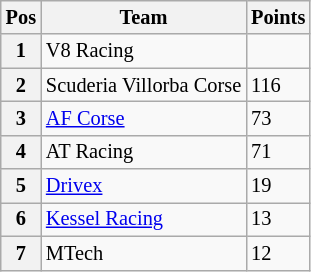<table class="wikitable" style="font-size: 85%;">
<tr>
<th>Pos</th>
<th>Team</th>
<th>Points</th>
</tr>
<tr>
<th>1</th>
<td> V8 Racing</td>
<td></td>
</tr>
<tr>
<th>2</th>
<td> Scuderia Villorba Corse</td>
<td>116</td>
</tr>
<tr>
<th>3</th>
<td> <a href='#'>AF Corse</a></td>
<td>73</td>
</tr>
<tr>
<th>4</th>
<td> AT Racing</td>
<td>71</td>
</tr>
<tr>
<th>5</th>
<td> <a href='#'>Drivex</a></td>
<td>19</td>
</tr>
<tr>
<th>6</th>
<td> <a href='#'>Kessel Racing</a></td>
<td>13</td>
</tr>
<tr>
<th>7</th>
<td>  MTech</td>
<td>12</td>
</tr>
</table>
